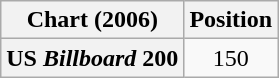<table class="wikitable plainrowheaders">
<tr>
<th scope="col">Chart (2006)</th>
<th scope="col">Position</th>
</tr>
<tr>
<th scope="row">US <em>Billboard</em> 200</th>
<td style="text-align:center;">150</td>
</tr>
</table>
